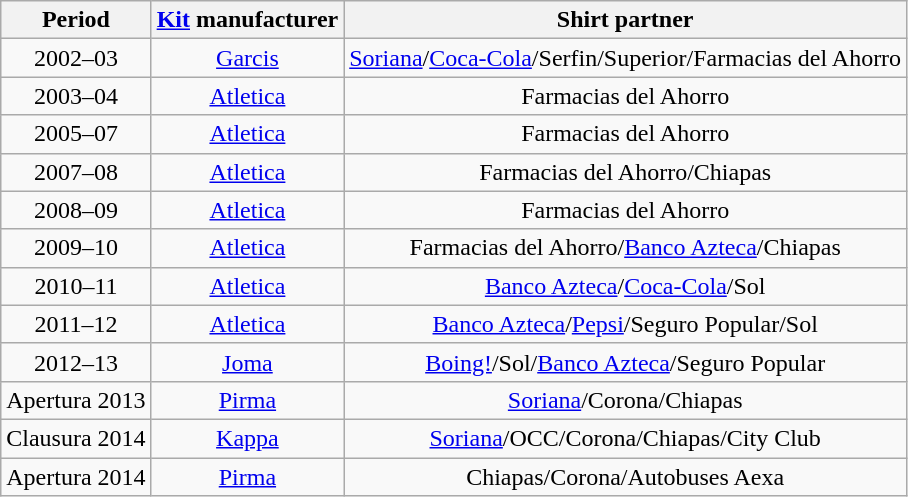<table class="wikitable" style="text-align: center">
<tr>
<th>Period</th>
<th><a href='#'>Kit</a> manufacturer</th>
<th>Shirt partner</th>
</tr>
<tr -->
<td>2002–03</td>
<td><a href='#'>Garcis</a></td>
<td><a href='#'>Soriana</a>/<a href='#'>Coca-Cola</a>/Serfin/Superior/Farmacias del Ahorro</td>
</tr>
<tr>
<td>2003–04</td>
<td><a href='#'>Atletica</a></td>
<td>Farmacias del Ahorro</td>
</tr>
<tr>
<td>2005–07</td>
<td><a href='#'>Atletica</a></td>
<td>Farmacias del Ahorro</td>
</tr>
<tr>
<td>2007–08</td>
<td><a href='#'>Atletica</a></td>
<td>Farmacias del Ahorro/Chiapas</td>
</tr>
<tr>
<td>2008–09</td>
<td><a href='#'>Atletica</a></td>
<td>Farmacias del Ahorro</td>
</tr>
<tr>
<td>2009–10</td>
<td><a href='#'>Atletica</a></td>
<td>Farmacias del Ahorro/<a href='#'>Banco Azteca</a>/Chiapas</td>
</tr>
<tr>
<td>2010–11</td>
<td><a href='#'>Atletica</a></td>
<td><a href='#'>Banco Azteca</a>/<a href='#'>Coca-Cola</a>/Sol</td>
</tr>
<tr>
<td>2011–12</td>
<td><a href='#'>Atletica</a></td>
<td><a href='#'>Banco Azteca</a>/<a href='#'>Pepsi</a>/Seguro Popular/Sol</td>
</tr>
<tr>
<td>2012–13</td>
<td><a href='#'>Joma</a></td>
<td><a href='#'>Boing!</a>/Sol/<a href='#'>Banco Azteca</a>/Seguro Popular</td>
</tr>
<tr>
<td>Apertura 2013</td>
<td><a href='#'>Pirma</a></td>
<td><a href='#'>Soriana</a>/Corona/Chiapas</td>
</tr>
<tr>
<td>Clausura 2014</td>
<td><a href='#'>Kappa</a></td>
<td><a href='#'>Soriana</a>/OCC/Corona/Chiapas/City Club</td>
</tr>
<tr>
<td>Apertura 2014</td>
<td><a href='#'>Pirma</a></td>
<td>Chiapas/Corona/Autobuses Aexa</td>
</tr>
</table>
